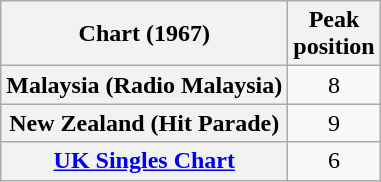<table class="wikitable sortable plainrowheaders" style="text-align:center">
<tr>
<th scope="col">Chart (1967)</th>
<th scope="col">Peak<br>position</th>
</tr>
<tr>
<th scope="row">Malaysia (Radio Malaysia)</th>
<td>8</td>
</tr>
<tr>
<th scope="row">New Zealand (Hit Parade)</th>
<td>9</td>
</tr>
<tr>
<th scope="row"><a href='#'>UK Singles Chart</a></th>
<td>6</td>
</tr>
</table>
